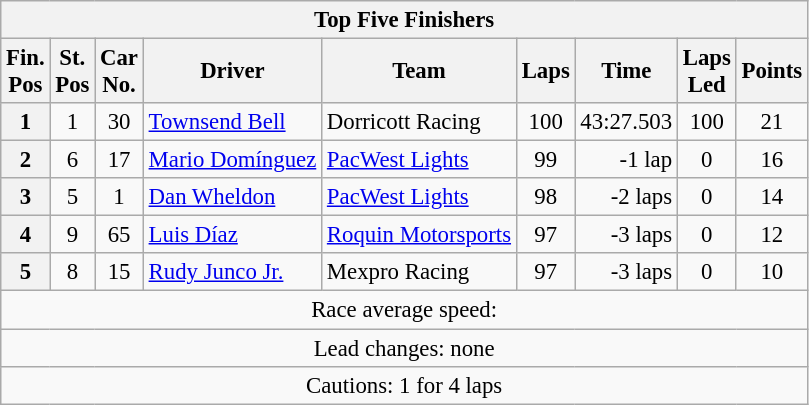<table class="wikitable" style="font-size:95%;">
<tr>
<th colspan=9>Top Five Finishers</th>
</tr>
<tr>
<th>Fin.<br>Pos</th>
<th>St.<br>Pos</th>
<th>Car<br>No.</th>
<th>Driver</th>
<th>Team</th>
<th>Laps</th>
<th>Time</th>
<th>Laps<br>Led</th>
<th>Points</th>
</tr>
<tr>
<th>1</th>
<td align=center>1</td>
<td align=center>30</td>
<td> <a href='#'>Townsend Bell</a></td>
<td>Dorricott Racing</td>
<td align=center>100</td>
<td align=right>43:27.503</td>
<td align=center>100</td>
<td align=center>21</td>
</tr>
<tr>
<th>2</th>
<td align=center>6</td>
<td align=center>17</td>
<td> <a href='#'>Mario Domínguez</a></td>
<td><a href='#'>PacWest Lights</a></td>
<td align=center>99</td>
<td align=right>-1 lap</td>
<td align=center>0</td>
<td align=center>16</td>
</tr>
<tr>
<th>3</th>
<td align=center>5</td>
<td align=center>1</td>
<td> <a href='#'>Dan Wheldon</a></td>
<td><a href='#'>PacWest Lights</a></td>
<td align=center>98</td>
<td align=right>-2 laps</td>
<td align=center>0</td>
<td align=center>14</td>
</tr>
<tr>
<th>4</th>
<td align=center>9</td>
<td align=center>65</td>
<td> <a href='#'>Luis Díaz</a></td>
<td><a href='#'>Roquin Motorsports</a></td>
<td align=center>97</td>
<td align=right>-3 laps</td>
<td align=center>0</td>
<td align=center>12</td>
</tr>
<tr>
<th>5</th>
<td align=center>8</td>
<td align=center>15</td>
<td> <a href='#'>Rudy Junco Jr.</a></td>
<td>Mexpro Racing</td>
<td align=center>97</td>
<td align=right>-3 laps</td>
<td align=center>0</td>
<td align=center>10</td>
</tr>
<tr>
<td align=center colspan=9>Race average speed: </td>
</tr>
<tr>
<td align=center colspan=9>Lead changes: none</td>
</tr>
<tr>
<td align=center colspan=9>Cautions: 1 for 4 laps</td>
</tr>
</table>
